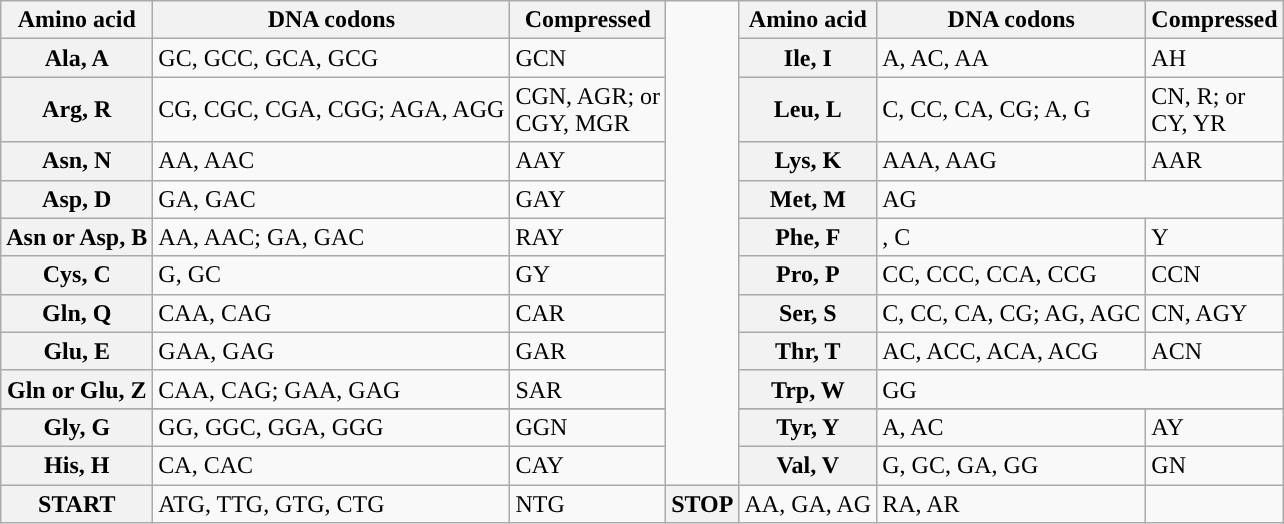<table class="wikitable" style="vertical-align:top;">
<tr>
<th>Amino acid</th>
<th>DNA codons</th>
<th>Compressed</th>
<td rowspan=13></td>
<th>Amino acid</th>
<th>DNA codons</th>
<th>Compressed</th>
</tr>
<tr>
<th style="text-align:center;">Ala, A</th>
<td>GC, GCC, GCA, GCG</td>
<td>GCN</td>
<th style="text-align:center;">Ile, I</th>
<td>A, AC, AA</td>
<td>AH</td>
</tr>
<tr>
<th style="text-align:center;">Arg, R</th>
<td>CG, CGC, CGA, CGG; AGA, AGG</td>
<td>CGN, AGR; or<br> CGY, MGR</td>
<th style="text-align:center;">Leu, L</th>
<td>C, CC, CA, CG; A, G</td>
<td>CN, R; or <br>CY, YR</td>
</tr>
<tr>
<th style="text-align:center;">Asn, N</th>
<td>AA, AAC</td>
<td>AAY</td>
<th style="text-align:center;">Lys, K</th>
<td>AAA, AAG</td>
<td>AAR</td>
</tr>
<tr>
<th style="text-align:center;">Asp, D</th>
<td>GA, GAC</td>
<td>GAY</td>
<th style="text-align:center;">Met, M</th>
<td colspan=2>AG</td>
</tr>
<tr>
<th style="text-align:center;">Asn or Asp, B</th>
<td>AA, AAC; GA, GAC</td>
<td>RAY</td>
<th style="text-align:center;">Phe, F</th>
<td>, C</td>
<td>Y</td>
</tr>
<tr>
<th style="text-align:center;">Cys, C</th>
<td>G, GC</td>
<td>GY</td>
<th style="text-align:center;">Pro, P</th>
<td>CC, CCC, CCA, CCG</td>
<td>CCN</td>
</tr>
<tr>
<th style="text-align:center;">Gln, Q</th>
<td>CAA, CAG</td>
<td>CAR</td>
<th style="text-align:center;">Ser, S</th>
<td>C, CC, CA, CG; AG, AGC</td>
<td>CN, AGY</td>
</tr>
<tr>
<th style="text-align:center;">Glu, E</th>
<td>GAA, GAG</td>
<td>GAR</td>
<th style="text-align:center;">Thr, T</th>
<td>AC, ACC, ACA, ACG</td>
<td>ACN</td>
</tr>
<tr>
<th style="text-align:center;">Gln or Glu, Z</th>
<td>CAA, CAG; GAA, GAG</td>
<td>SAR</td>
<th style="text-align:center;">Trp, W</th>
<td colspan=2>GG</td>
</tr>
<tr>
</tr>
<tr>
<th style="text-align:center;">Gly, G</th>
<td>GG, GGC, GGA, GGG</td>
<td>GGN</td>
<th style="text-align:center;">Tyr, Y</th>
<td>A, AC</td>
<td>AY</td>
</tr>
<tr>
<th style="text-align:center;">His, H</th>
<td>CA, CAC</td>
<td>CAY</td>
<th style="text-align:center;">Val, V</th>
<td>G, GC, GA, GG</td>
<td>GN</td>
</tr>
<tr>
<th style="text-align:center;">START</th>
<td>ATG, TTG, GTG, CTG</td>
<td>NTG</td>
<th style="text-align:center;">STOP</th>
<td>AA, GA, AG</td>
<td>RA, AR</td>
</tr>
</table>
